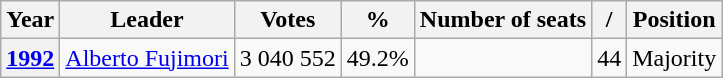<table class="wikitable">
<tr>
<th>Year</th>
<th>Leader</th>
<th><strong>Votes</strong></th>
<th><strong>%</strong></th>
<th>Number of seats</th>
<th>/</th>
<th>Position</th>
</tr>
<tr>
<th><a href='#'>1992</a></th>
<td><a href='#'>Alberto Fujimori</a></td>
<td>3 040 552</td>
<td>49.2%</td>
<td></td>
<td> 44</td>
<td>Majority</td>
</tr>
</table>
